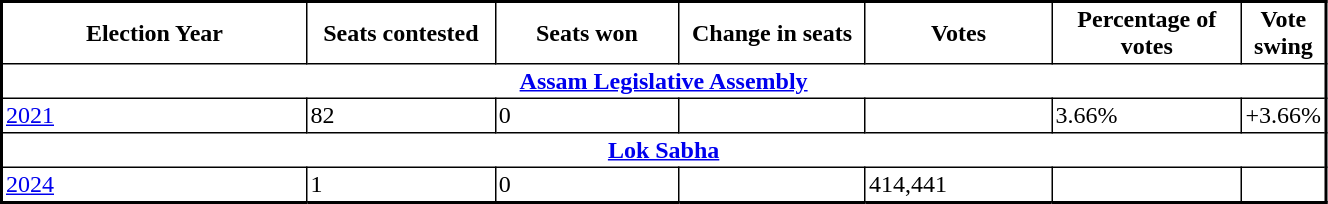<table class="sortable" style="border-collapse: collapse; border: 2px #000000 solid; font-size: x-big; font-family: verdana" width="70%" cellspacing="0" cellpadding="2" border="1">
<tr>
<th style="width:25%;" Style="background-color:#0048BA; color:white">Election Year</th>
<th style="width:15%;" Style="background-color:#0048BA; color:white">Seats contested</th>
<th style="width:15%;" Style="background-color:#0048BA; color:white">Seats won</th>
<th style="width:15%;" Style="background-color:#0048BA; color:white">Change in seats</th>
<th style="width:15%;" Style="background-color:#0048BA; color:white">Votes</th>
<th style="width:15%;" Style="background-color:#0048BA; color:white">Percentage of votes</th>
<th style="width:15%;" Style="background-color:#0048BA; color:white">Vote swing</th>
</tr>
<tr style="text-align:center;">
<th colspan=7><a href='#'>Assam Legislative Assembly</a></th>
</tr>
<tr>
<td><a href='#'>2021</a></td>
<td>82</td>
<td>0</td>
<td></td>
<td></td>
<td>3.66%</td>
<td>+3.66%</td>
</tr>
<tr>
<th colspan=7><a href='#'>Lok Sabha</a></th>
</tr>
<tr>
<td><a href='#'>2024</a></td>
<td>1</td>
<td>0</td>
<td></td>
<td>414,441</td>
<td></td>
<td></td>
</tr>
<tr>
</tr>
</table>
